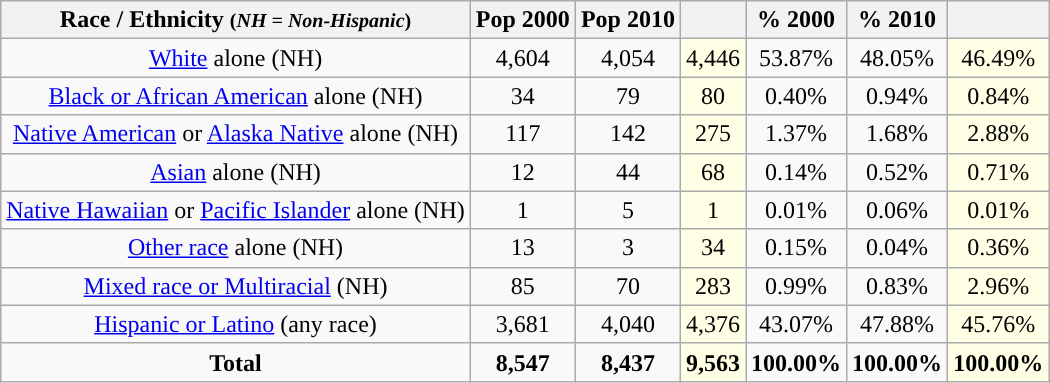<table class="wikitable" style="text-align:center;">
<tr>
<th>Race / Ethnicity <small>(<em>NH = Non-Hispanic</em>)</small></th>
<th>Pop 2000</th>
<th>Pop 2010</th>
<th></th>
<th>% 2000</th>
<th>% 2010</th>
<th></th>
</tr>
<tr>
<td><a href='#'>White</a> alone (NH)</td>
<td>4,604</td>
<td>4,054</td>
<td style='background: #ffffe6;'>4,446</td>
<td>53.87%</td>
<td>48.05%</td>
<td style='background: #ffffe6;'>46.49%</td>
</tr>
<tr>
<td><a href='#'>Black or African American</a> alone (NH)</td>
<td>34</td>
<td>79</td>
<td style='background: #ffffe6;'>80</td>
<td>0.40%</td>
<td>0.94%</td>
<td style='background: #ffffe6;'>0.84%</td>
</tr>
<tr>
<td><a href='#'>Native American</a> or <a href='#'>Alaska Native</a> alone (NH)</td>
<td>117</td>
<td>142</td>
<td style='background: #ffffe6;'>275</td>
<td>1.37%</td>
<td>1.68%</td>
<td style='background: #ffffe6;'>2.88%</td>
</tr>
<tr>
<td><a href='#'>Asian</a> alone (NH)</td>
<td>12</td>
<td>44</td>
<td style='background: #ffffe6;'>68</td>
<td>0.14%</td>
<td>0.52%</td>
<td style='background: #ffffe6;'>0.71%</td>
</tr>
<tr>
<td><a href='#'>Native Hawaiian</a> or <a href='#'>Pacific Islander</a> alone (NH)</td>
<td>1</td>
<td>5</td>
<td style='background: #ffffe6;'>1</td>
<td>0.01%</td>
<td>0.06%</td>
<td style='background: #ffffe6;'>0.01%</td>
</tr>
<tr>
<td><a href='#'>Other race</a> alone (NH)</td>
<td>13</td>
<td>3</td>
<td style='background: #ffffe6;'>34</td>
<td>0.15%</td>
<td>0.04%</td>
<td style='background: #ffffe6;'>0.36%</td>
</tr>
<tr>
<td><a href='#'>Mixed race or Multiracial</a> (NH)</td>
<td>85</td>
<td>70</td>
<td style='background: #ffffe6;'>283</td>
<td>0.99%</td>
<td>0.83%</td>
<td style='background: #ffffe6;'>2.96%</td>
</tr>
<tr>
<td><a href='#'>Hispanic or Latino</a> (any race)</td>
<td>3,681</td>
<td>4,040</td>
<td style='background: #ffffe6;'>4,376</td>
<td>43.07%</td>
<td>47.88%</td>
<td style='background: #ffffe6;'>45.76%</td>
</tr>
<tr>
<td><strong>Total</strong></td>
<td><strong>8,547</strong></td>
<td><strong>8,437</strong></td>
<td style='background: #ffffe6;'><strong>9,563</strong></td>
<td><strong>100.00%</strong></td>
<td><strong>100.00%</strong></td>
<td style='background: #ffffe6;'><strong>100.00%</strong></td>
</tr>
</table>
